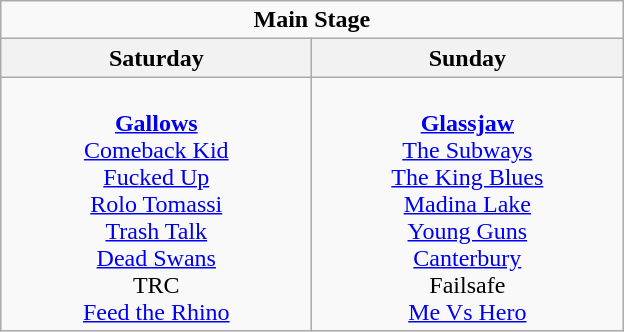<table class="wikitable">
<tr>
<td colspan="2" align="center"><strong>Main Stage</strong></td>
</tr>
<tr>
<th>Saturday</th>
<th>Sunday</th>
</tr>
<tr>
<td valign="top" align="center" width=200><br><strong><a href='#'>Gallows</a></strong><br>
<a href='#'>Comeback Kid</a> <br>
<a href='#'>Fucked Up</a><br>
<a href='#'>Rolo Tomassi</a><br>
<a href='#'>Trash Talk</a><br>
<a href='#'>Dead Swans</a><br>
TRC<br>
<a href='#'>Feed the Rhino</a><br></td>
<td valign="top" align="center" width=200><br><strong><a href='#'>Glassjaw</a></strong><br>
<a href='#'>The Subways</a><br>
<a href='#'>The King Blues</a> <br>
<a href='#'>Madina Lake</a><br>
<a href='#'>Young Guns</a><br>
<a href='#'>Canterbury</a><br>
Failsafe<br>
<a href='#'>Me Vs Hero</a></td>
</tr>
</table>
